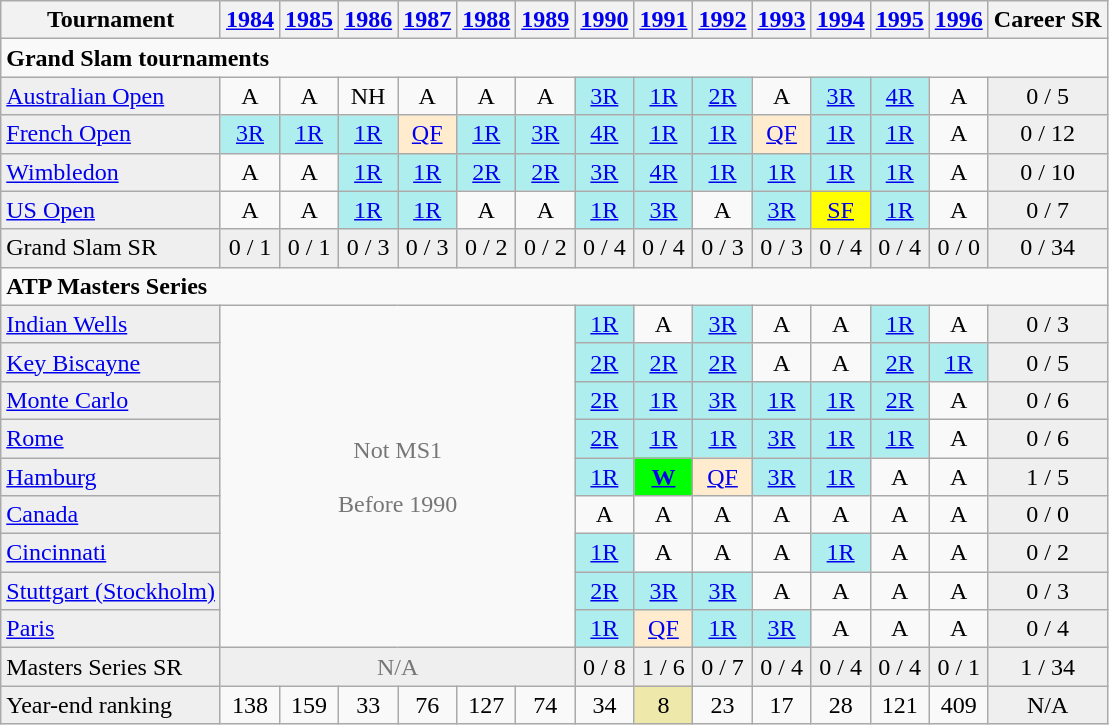<table class="wikitable">
<tr>
<th>Tournament</th>
<th><a href='#'>1984</a></th>
<th><a href='#'>1985</a></th>
<th><a href='#'>1986</a></th>
<th><a href='#'>1987</a></th>
<th><a href='#'>1988</a></th>
<th><a href='#'>1989</a></th>
<th><a href='#'>1990</a></th>
<th><a href='#'>1991</a></th>
<th><a href='#'>1992</a></th>
<th><a href='#'>1993</a></th>
<th><a href='#'>1994</a></th>
<th><a href='#'>1995</a></th>
<th><a href='#'>1996</a></th>
<th>Career SR</th>
</tr>
<tr>
<td colspan="15"><strong>Grand Slam tournaments</strong></td>
</tr>
<tr>
<td bgcolor="#efefef"><a href='#'>Australian Open</a></td>
<td align="center">A</td>
<td align="center">A</td>
<td align="center">NH</td>
<td align="center">A</td>
<td align="center">A</td>
<td align="center">A</td>
<td align="center" style="background:#afeeee;"><a href='#'>3R</a></td>
<td align="center" style="background:#afeeee;"><a href='#'>1R</a></td>
<td align="center" style="background:#afeeee;"><a href='#'>2R</a></td>
<td align="center">A</td>
<td align="center" style="background:#afeeee;"><a href='#'>3R</a></td>
<td align="center" style="background:#afeeee;"><a href='#'>4R</a></td>
<td align="center">A</td>
<td align="center" style="background:#EFEFEF;">0 / 5</td>
</tr>
<tr>
<td bgcolor="#efefef"><a href='#'>French Open</a></td>
<td align="center" style="background:#afeeee;"><a href='#'>3R</a></td>
<td align="center" style="background:#afeeee;"><a href='#'>1R</a></td>
<td align="center" style="background:#afeeee;"><a href='#'>1R</a></td>
<td align="center" style="background:#ffebcd;"><a href='#'>QF</a></td>
<td align="center" style="background:#afeeee;"><a href='#'>1R</a></td>
<td align="center" style="background:#afeeee;"><a href='#'>3R</a></td>
<td align="center" style="background:#afeeee;"><a href='#'>4R</a></td>
<td align="center" style="background:#afeeee;"><a href='#'>1R</a></td>
<td align="center" style="background:#afeeee;"><a href='#'>1R</a></td>
<td align="center" style="background:#ffebcd;"><a href='#'>QF</a></td>
<td align="center" style="background:#afeeee;"><a href='#'>1R</a></td>
<td align="center" style="background:#afeeee;"><a href='#'>1R</a></td>
<td align="center">A</td>
<td align="center" style="background:#EFEFEF;">0 / 12</td>
</tr>
<tr>
<td bgcolor="#efefef"><a href='#'>Wimbledon</a></td>
<td align="center">A</td>
<td align="center">A</td>
<td align="center" style="background:#afeeee;"><a href='#'>1R</a></td>
<td align="center" style="background:#afeeee;"><a href='#'>1R</a></td>
<td align="center" style="background:#afeeee;"><a href='#'>2R</a></td>
<td align="center" style="background:#afeeee;"><a href='#'>2R</a></td>
<td align="center" style="background:#afeeee;"><a href='#'>3R</a></td>
<td align="center" style="background:#afeeee;"><a href='#'>4R</a></td>
<td align="center" style="background:#afeeee;"><a href='#'>1R</a></td>
<td align="center" style="background:#afeeee;"><a href='#'>1R</a></td>
<td align="center" style="background:#afeeee;"><a href='#'>1R</a></td>
<td align="center" style="background:#afeeee;"><a href='#'>1R</a></td>
<td align="center">A</td>
<td align="center" style="background:#EFEFEF;">0 / 10</td>
</tr>
<tr>
<td bgcolor="#efefef"><a href='#'>US Open</a></td>
<td align="center">A</td>
<td align="center">A</td>
<td align="center" style="background:#afeeee;"><a href='#'>1R</a></td>
<td align="center" style="background:#afeeee;"><a href='#'>1R</a></td>
<td align="center">A</td>
<td align="center">A</td>
<td align="center" style="background:#afeeee;"><a href='#'>1R</a></td>
<td align="center" style="background:#afeeee;"><a href='#'>3R</a></td>
<td align="center">A</td>
<td align="center" style="background:#afeeee;"><a href='#'>3R</a></td>
<td align="center" style="background:yellow;"><a href='#'>SF</a></td>
<td align="center" style="background:#afeeee;"><a href='#'>1R</a></td>
<td align="center">A</td>
<td align="center" style="background:#EFEFEF;">0 / 7</td>
</tr>
<tr bgcolor="#efefef">
<td>Grand Slam SR</td>
<td align="center">0 / 1</td>
<td align="center">0 / 1</td>
<td align="center">0 / 3</td>
<td align="center">0 / 3</td>
<td align="center">0 / 2</td>
<td align="center">0 / 2</td>
<td align="center">0 / 4</td>
<td align="center">0 / 4</td>
<td align="center">0 / 3</td>
<td align="center">0 / 3</td>
<td align="center">0 / 4</td>
<td align="center">0 / 4</td>
<td align="center">0 / 0</td>
<td align="center">0 / 34</td>
</tr>
<tr>
<td colspan="15"><strong>ATP Masters Series</strong></td>
</tr>
<tr>
<td style="background:#EFEFEF;"><a href='#'>Indian Wells</a></td>
<td align="center" colspan="6" rowspan="9" style="color:#767676;">Not MS1<br><br>Before 1990</td>
<td align="center" style="background:#afeeee;"><a href='#'>1R</a></td>
<td align="center">A</td>
<td align="center" style="background:#afeeee;"><a href='#'>3R</a></td>
<td align="center">A</td>
<td align="center">A</td>
<td align="center" style="background:#afeeee;"><a href='#'>1R</a></td>
<td align="center">A</td>
<td align="center" style="background:#EFEFEF;">0 / 3</td>
</tr>
<tr>
<td style="background:#EFEFEF;"><a href='#'>Key Biscayne</a></td>
<td align="center" style="background:#afeeee;"><a href='#'>2R</a></td>
<td align="center" style="background:#afeeee;"><a href='#'>2R</a></td>
<td align="center" style="background:#afeeee;"><a href='#'>2R</a></td>
<td align="center">A</td>
<td align="center">A</td>
<td align="center" style="background:#afeeee;"><a href='#'>2R</a></td>
<td align="center" style="background:#afeeee;"><a href='#'>1R</a></td>
<td align="center" style="background:#EFEFEF;">0 / 5</td>
</tr>
<tr>
<td style="background:#EFEFEF;"><a href='#'>Monte Carlo</a></td>
<td align="center" style="background:#afeeee;"><a href='#'>2R</a></td>
<td align="center" style="background:#afeeee;"><a href='#'>1R</a></td>
<td align="center" style="background:#afeeee;"><a href='#'>3R</a></td>
<td align="center" style="background:#afeeee;"><a href='#'>1R</a></td>
<td align="center" style="background:#afeeee;"><a href='#'>1R</a></td>
<td align="center" style="background:#afeeee;"><a href='#'>2R</a></td>
<td align="center">A</td>
<td align="center" style="background:#EFEFEF;">0 / 6</td>
</tr>
<tr>
<td style="background:#EFEFEF;"><a href='#'>Rome</a></td>
<td align="center" style="background:#afeeee;"><a href='#'>2R</a></td>
<td align="center" style="background:#afeeee;"><a href='#'>1R</a></td>
<td align="center" style="background:#afeeee;"><a href='#'>1R</a></td>
<td align="center" style="background:#afeeee;"><a href='#'>3R</a></td>
<td align="center" style="background:#afeeee;"><a href='#'>1R</a></td>
<td align="center" style="background:#afeeee;"><a href='#'>1R</a></td>
<td align="center">A</td>
<td align="center" style="background:#EFEFEF;">0 / 6</td>
</tr>
<tr>
<td style="background:#EFEFEF;"><a href='#'>Hamburg</a></td>
<td align="center" style="background:#afeeee;"><a href='#'>1R</a></td>
<td align="center" style="background:#00ff00;"><strong><a href='#'>W</a></strong></td>
<td align="center" style="background:#ffebcd;"><a href='#'>QF</a></td>
<td align="center" style="background:#afeeee;"><a href='#'>3R</a></td>
<td align="center" style="background:#afeeee;"><a href='#'>1R</a></td>
<td align="center">A</td>
<td align="center">A</td>
<td align="center" style="background:#EFEFEF;">1 / 5</td>
</tr>
<tr>
<td style="background:#EFEFEF;"><a href='#'>Canada</a></td>
<td align="center">A</td>
<td align="center">A</td>
<td align="center">A</td>
<td align="center">A</td>
<td align="center">A</td>
<td align="center">A</td>
<td align="center">A</td>
<td align="center" style="background:#EFEFEF;">0 / 0</td>
</tr>
<tr>
<td style="background:#EFEFEF;"><a href='#'>Cincinnati</a></td>
<td align="center" style="background:#afeeee;"><a href='#'>1R</a></td>
<td align="center">A</td>
<td align="center">A</td>
<td align="center">A</td>
<td align="center" style="background:#afeeee;"><a href='#'>1R</a></td>
<td align="center">A</td>
<td align="center">A</td>
<td align="center" style="background:#EFEFEF;">0 / 2</td>
</tr>
<tr>
<td style="background:#EFEFEF;"><a href='#'>Stuttgart (Stockholm)</a></td>
<td align="center" style="background:#afeeee;"><a href='#'>2R</a></td>
<td align="center" style="background:#afeeee;"><a href='#'>3R</a></td>
<td align="center" style="background:#afeeee;"><a href='#'>3R</a></td>
<td align="center">A</td>
<td align="center">A</td>
<td align="center">A</td>
<td align="center">A</td>
<td align="center" style="background:#EFEFEF;">0 / 3</td>
</tr>
<tr>
<td style="background:#EFEFEF;"><a href='#'>Paris</a></td>
<td align="center" style="background:#afeeee;"><a href='#'>1R</a></td>
<td align="center" style="background:#ffebcd;"><a href='#'>QF</a></td>
<td align="center" style="background:#afeeee;"><a href='#'>1R</a></td>
<td align="center" style="background:#afeeee;"><a href='#'>3R</a></td>
<td align="center">A</td>
<td align="center">A</td>
<td align="center">A</td>
<td align="center" style="background:#EFEFEF;">0 / 4</td>
</tr>
<tr bgcolor="#efefef">
<td>Masters Series SR</td>
<td align="center" colspan="6" style="color:#767676;">N/A</td>
<td align="center">0 / 8</td>
<td align="center">1 / 6</td>
<td align="center">0 / 7</td>
<td align="center">0 / 4</td>
<td align="center">0 / 4</td>
<td align="center">0 / 4</td>
<td align="center">0 / 1</td>
<td align="center">1 / 34</td>
</tr>
<tr>
<td style="background:#EFEFEF;">Year-end ranking</td>
<td align="center">138</td>
<td align="center">159</td>
<td align="center">33</td>
<td align="center">76</td>
<td align="center">127</td>
<td align="center">74</td>
<td align="center">34</td>
<td align="center" style="background:#EEE8AA;">8</td>
<td align="center">23</td>
<td align="center">17</td>
<td align="center">28</td>
<td align="center">121</td>
<td align="center">409</td>
<td align="center" style="background:#EFEFEF;">N/A</td>
</tr>
</table>
